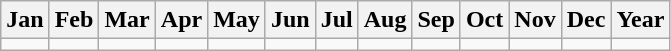<table class="wikitable">
<tr>
<th><strong>Jan</strong></th>
<th><strong>Feb</strong></th>
<th><strong>Mar</strong></th>
<th><strong>Apr</strong></th>
<th><strong>May</strong></th>
<th><strong>Jun</strong></th>
<th><strong>Jul</strong></th>
<th><strong>Aug</strong></th>
<th><strong>Sep</strong></th>
<th><strong>Oct</strong></th>
<th><strong>Nov</strong></th>
<th><strong>Dec</strong></th>
<th><strong>Year</strong></th>
</tr>
<tr>
<td></td>
<td></td>
<td></td>
<td></td>
<td></td>
<td></td>
<td></td>
<td></td>
<td></td>
<td></td>
<td></td>
<td></td>
<td></td>
</tr>
</table>
